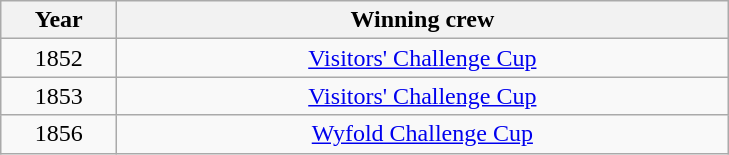<table class="wikitable" style="text-align:center">
<tr>
<th width=70>Year</th>
<th width=400>Winning crew</th>
</tr>
<tr>
<td>1852</td>
<td><a href='#'>Visitors' Challenge Cup</a></td>
</tr>
<tr>
<td>1853</td>
<td><a href='#'>Visitors' Challenge Cup</a></td>
</tr>
<tr>
<td>1856</td>
<td><a href='#'>Wyfold Challenge Cup</a></td>
</tr>
</table>
